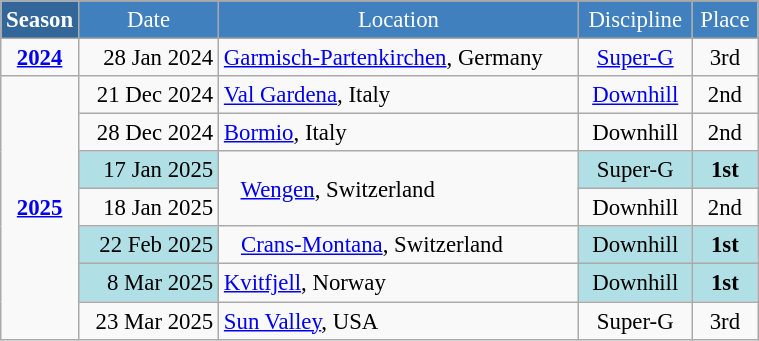<table class="wikitable"  style="font-size:95%; text-align:center; border:gray solid 1px; width:40%;">
<tr style="background:#369; color:white;">
<td rowspan="2" colspan="1" width="5%"><strong>Season</strong></td>
</tr>
<tr style="background-color:#4180be; color:white;">
<td>Date</td>
<td>Location</td>
<td>Discipline</td>
<td>Place</td>
</tr>
<tr>
<td><strong><a href='#'>2024</a></strong></td>
<td align=right>28 Jan 2024</td>
<td align=left> <a href='#'>Garmisch-Partenkirchen</a>, Germany</td>
<td><a href='#'>Super-G</a></td>
<td>3rd</td>
</tr>
<tr>
<td rowspan=7><strong><a href='#'>2025</a></strong></td>
<td align=right>21 Dec 2024</td>
<td align=left> <a href='#'>Val Gardena</a>, Italy</td>
<td><a href='#'>Downhill</a></td>
<td>2nd</td>
</tr>
<tr>
<td align=right>28 Dec 2024</td>
<td align=left> <a href='#'>Bormio</a>, Italy</td>
<td>Downhill</td>
<td>2nd</td>
</tr>
<tr>
<td align=right bgcolor="#BOEOE6">17 Jan 2025</td>
<td align=left rowspan=2>   <a href='#'>Wengen</a>, Switzerland</td>
<td bgcolor="#BOEOE6">Super-G</td>
<td bgcolor="#BOEOE6"><strong>1st</strong></td>
</tr>
<tr>
<td align=right>18 Jan 2025</td>
<td>Downhill</td>
<td>2nd</td>
</tr>
<tr>
<td align=right bgcolor="#BOEOE6">22 Feb 2025</td>
<td align=left>   <a href='#'>Crans-Montana</a>, Switzerland</td>
<td bgcolor="#BOEOE6">Downhill</td>
<td bgcolor="#BOEOE6"><strong>1st</strong></td>
</tr>
<tr>
<td align=right bgcolor="#BOEOE6">8 Mar 2025</td>
<td align=left> <a href='#'>Kvitfjell</a>, Norway</td>
<td bgcolor="#BOEOE6">Downhill</td>
<td bgcolor="#BOEOE6"><strong>1st</strong></td>
</tr>
<tr>
<td align=right>23 Mar 2025</td>
<td align=left> <a href='#'>Sun Valley</a>, USA</td>
<td>Super-G</td>
<td>3rd</td>
</tr>
</table>
